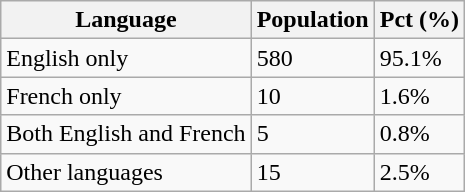<table class="wikitable">
<tr>
<th>Language</th>
<th>Population</th>
<th>Pct (%)</th>
</tr>
<tr>
<td>English only</td>
<td>580</td>
<td>95.1%</td>
</tr>
<tr>
<td>French only</td>
<td>10</td>
<td>1.6%</td>
</tr>
<tr>
<td>Both English and French</td>
<td>5</td>
<td>0.8%</td>
</tr>
<tr>
<td>Other languages</td>
<td>15</td>
<td>2.5%</td>
</tr>
</table>
